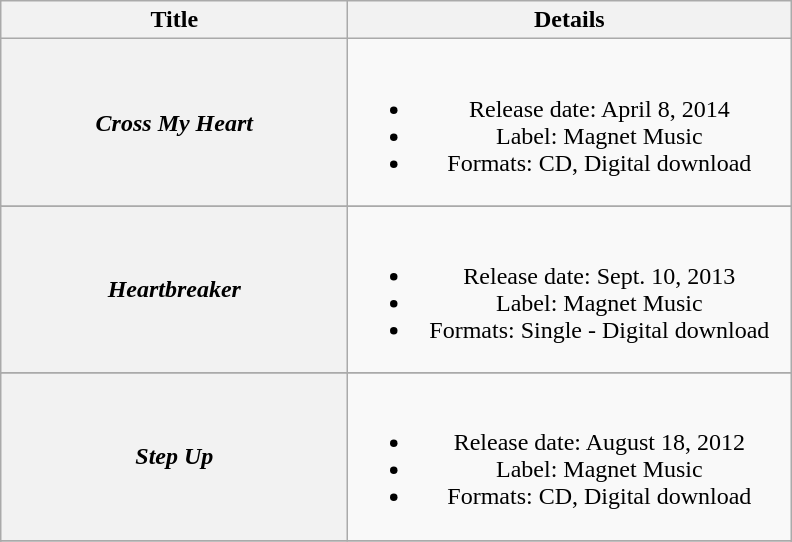<table class="wikitable plainrowheaders" style="text-align:center;">
<tr>
<th style="width:14em;">Title</th>
<th style="width:18em;">Details</th>
</tr>
<tr>
<th scope="row"><em>Cross My Heart</em></th>
<td><br><ul><li>Release date: April 8, 2014</li><li>Label: Magnet Music</li><li>Formats: CD, Digital download</li></ul></td>
</tr>
<tr>
</tr>
<tr>
</tr>
<tr>
<th scope="row"><em>Heartbreaker</em></th>
<td><br><ul><li>Release date: Sept. 10, 2013</li><li>Label: Magnet Music</li><li>Formats: Single - Digital download</li></ul></td>
</tr>
<tr>
</tr>
<tr>
</tr>
<tr>
<th scope="row"><em>Step Up</em></th>
<td><br><ul><li>Release date: August 18, 2012</li><li>Label: Magnet Music</li><li>Formats: CD, Digital download</li></ul></td>
</tr>
<tr>
</tr>
<tr>
</tr>
</table>
